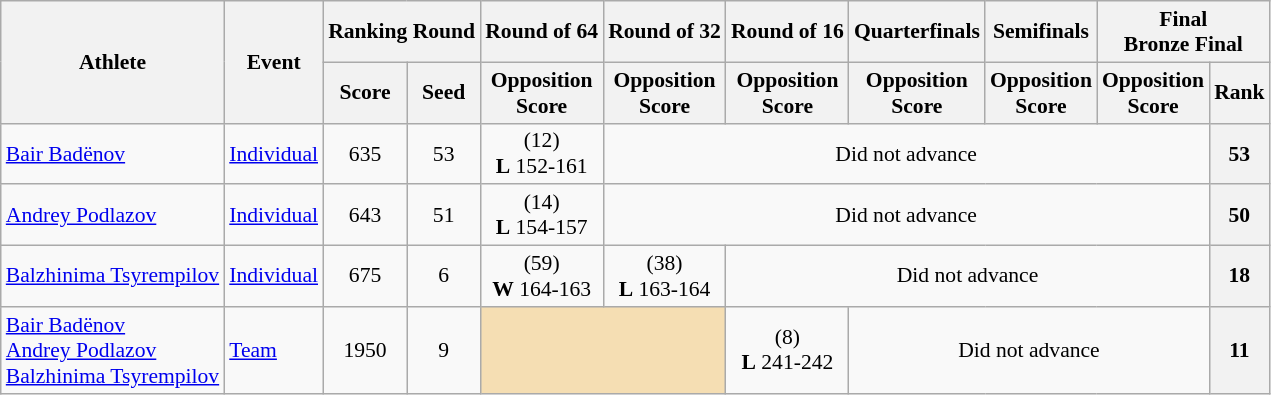<table class="wikitable" style="font-size:90%">
<tr>
<th rowspan="2">Athlete</th>
<th rowspan="2">Event</th>
<th colspan="2">Ranking Round</th>
<th>Round of 64</th>
<th>Round of 32</th>
<th>Round of 16</th>
<th>Quarterfinals</th>
<th>Semifinals</th>
<th colspan="2">Final<br>Bronze Final</th>
</tr>
<tr>
<th>Score</th>
<th>Seed</th>
<th>Opposition<br>Score</th>
<th>Opposition<br>Score</th>
<th>Opposition<br>Score</th>
<th>Opposition<br>Score</th>
<th>Opposition<br>Score</th>
<th>Opposition<br>Score</th>
<th>Rank</th>
</tr>
<tr>
<td><a href='#'>Bair Badënov</a></td>
<td><a href='#'>Individual</a></td>
<td align="center">635</td>
<td align="center">53</td>
<td align="center"> (12)<br><strong>L</strong>  152-161</td>
<td colspan="5" align="center">Did not advance</td>
<th align=center>53</th>
</tr>
<tr>
<td><a href='#'>Andrey Podlazov</a></td>
<td><a href='#'>Individual</a></td>
<td align="center">643</td>
<td align="center">51</td>
<td align="center"> (14)<br><strong>L</strong>  154-157</td>
<td colspan="5" align="center">Did not advance</td>
<th align=center>50</th>
</tr>
<tr>
<td><a href='#'>Balzhinima Tsyrempilov</a></td>
<td><a href='#'>Individual</a></td>
<td align="center">675</td>
<td align="center">6</td>
<td align="center"> (59)<br><strong>W</strong>  164-163</td>
<td align="center"> (38)<br><strong>L</strong>  163-164</td>
<td colspan="4" align="center">Did not advance</td>
<th align=center>18</th>
</tr>
<tr>
<td><a href='#'>Bair Badënov</a><br><a href='#'>Andrey Podlazov</a><br><a href='#'>Balzhinima Tsyrempilov</a></td>
<td><a href='#'>Team</a></td>
<td align="center">1950</td>
<td align="center">9</td>
<td colspan ="2" bgcolor = "wheat"></td>
<td align="center"> (8)<br><strong>L</strong> 241-242</td>
<td colspan="3" align="center">Did not advance</td>
<th align=center>11</th>
</tr>
</table>
